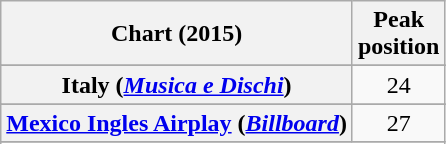<table class="wikitable sortable plainrowheaders" style="text-align:center;">
<tr>
<th>Chart (2015)</th>
<th>Peak<br>position</th>
</tr>
<tr>
</tr>
<tr>
</tr>
<tr>
</tr>
<tr>
</tr>
<tr>
</tr>
<tr>
</tr>
<tr>
</tr>
<tr>
</tr>
<tr>
</tr>
<tr>
</tr>
<tr>
</tr>
<tr>
<th scope="row">Italy (<em><a href='#'>Musica e Dischi</a></em>)</th>
<td>24</td>
</tr>
<tr>
</tr>
<tr>
</tr>
<tr>
<th scope="row"><a href='#'>Mexico Ingles Airplay</a> (<em><a href='#'>Billboard</a></em>)</th>
<td>27</td>
</tr>
<tr>
</tr>
<tr>
</tr>
<tr>
</tr>
<tr>
</tr>
<tr>
</tr>
<tr>
</tr>
<tr>
</tr>
<tr>
</tr>
<tr>
</tr>
<tr>
</tr>
<tr>
</tr>
<tr>
</tr>
</table>
